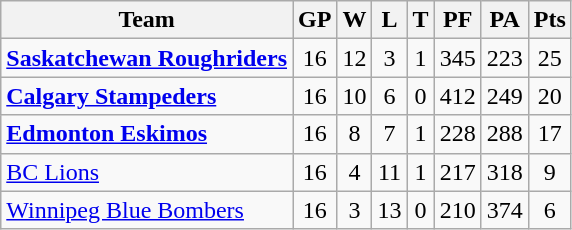<table class="wikitable">
<tr>
<th>Team</th>
<th>GP</th>
<th>W</th>
<th>L</th>
<th>T</th>
<th>PF</th>
<th>PA</th>
<th>Pts</th>
</tr>
<tr align="center">
<td align="left"><strong><a href='#'>Saskatchewan Roughriders</a></strong></td>
<td>16</td>
<td>12</td>
<td>3</td>
<td>1</td>
<td>345</td>
<td>223</td>
<td>25</td>
</tr>
<tr align="center">
<td align="left"><strong><a href='#'>Calgary Stampeders</a></strong></td>
<td>16</td>
<td>10</td>
<td>6</td>
<td>0</td>
<td>412</td>
<td>249</td>
<td>20</td>
</tr>
<tr align="center">
<td align="left"><strong><a href='#'>Edmonton Eskimos</a></strong></td>
<td>16</td>
<td>8</td>
<td>7</td>
<td>1</td>
<td>228</td>
<td>288</td>
<td>17</td>
</tr>
<tr align="center">
<td align="left"><a href='#'>BC Lions</a></td>
<td>16</td>
<td>4</td>
<td>11</td>
<td>1</td>
<td>217</td>
<td>318</td>
<td>9</td>
</tr>
<tr align="center">
<td align="left"><a href='#'>Winnipeg Blue Bombers</a></td>
<td>16</td>
<td>3</td>
<td>13</td>
<td>0</td>
<td>210</td>
<td>374</td>
<td>6</td>
</tr>
</table>
